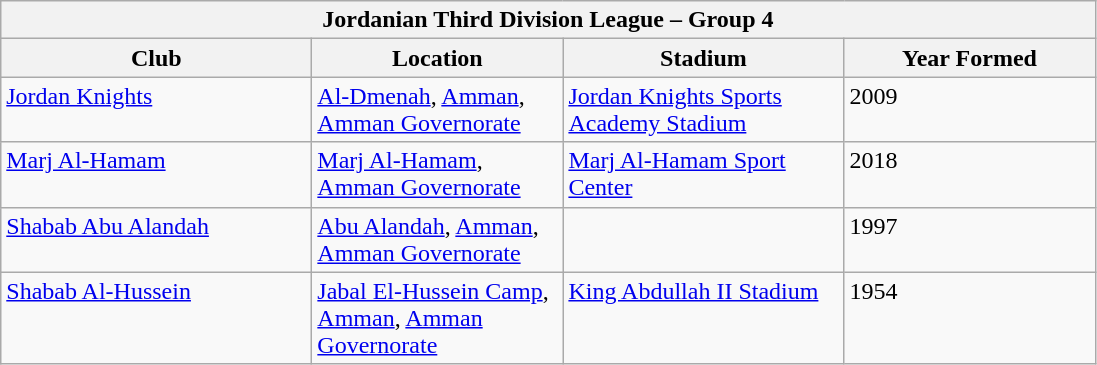<table class="wikitable">
<tr>
<th colspan="4">Jordanian Third Division League – Group 4</th>
</tr>
<tr>
<th style="width:200px;">Club</th>
<th style="width:160px;">Location</th>
<th style="width:180px;">Stadium</th>
<th style="width:160px;">Year Formed</th>
</tr>
<tr style="vertical-align:top;">
<td><a href='#'>Jordan Knights</a></td>
<td><a href='#'>Al-Dmenah</a>, <a href='#'>Amman</a>, <a href='#'>Amman Governorate</a></td>
<td><a href='#'>Jordan Knights Sports Academy Stadium</a></td>
<td>2009</td>
</tr>
<tr style="vertical-align:top;">
<td><a href='#'>Marj Al-Hamam</a></td>
<td><a href='#'>Marj Al-Hamam</a>, <a href='#'>Amman Governorate</a></td>
<td><a href='#'>Marj Al-Hamam Sport Center</a></td>
<td>2018</td>
</tr>
<tr style="vertical-align:top;">
<td><a href='#'>Shabab Abu Alandah</a></td>
<td><a href='#'>Abu Alandah</a>, <a href='#'>Amman</a>, <a href='#'>Amman Governorate</a></td>
<td></td>
<td>1997</td>
</tr>
<tr style="vertical-align:top;">
<td><a href='#'>Shabab Al-Hussein</a></td>
<td><a href='#'>Jabal El-Hussein Camp</a>, <a href='#'>Amman</a>, <a href='#'>Amman Governorate</a></td>
<td><a href='#'>King Abdullah II Stadium</a></td>
<td>1954</td>
</tr>
</table>
